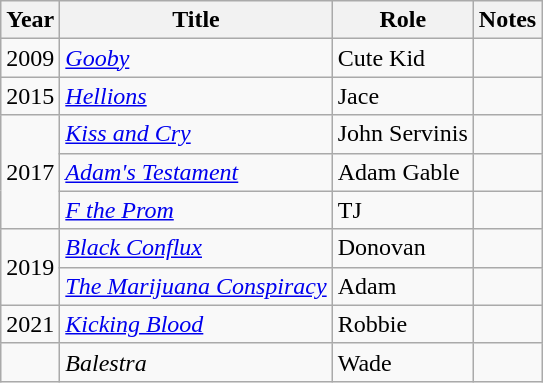<table class="wikitable sortable">
<tr>
<th>Year</th>
<th>Title</th>
<th>Role</th>
<th class="unsortable">Notes</th>
</tr>
<tr>
<td>2009</td>
<td><em><a href='#'>Gooby</a></em></td>
<td>Cute Kid</td>
<td></td>
</tr>
<tr>
<td>2015</td>
<td><em><a href='#'>Hellions</a></em></td>
<td>Jace</td>
<td></td>
</tr>
<tr>
<td rowspan=3>2017</td>
<td><em><a href='#'>Kiss and Cry</a></em></td>
<td>John Servinis</td>
<td></td>
</tr>
<tr>
<td><em><a href='#'>Adam's Testament</a></em></td>
<td>Adam Gable</td>
<td></td>
</tr>
<tr>
<td><em><a href='#'>F the Prom</a></em></td>
<td>TJ</td>
<td></td>
</tr>
<tr>
<td rowspan=2>2019</td>
<td><em><a href='#'>Black Conflux</a></em></td>
<td>Donovan</td>
<td></td>
</tr>
<tr>
<td data-sort-value="Marijuana Conspiracy, The"><em><a href='#'>The Marijuana Conspiracy</a></em></td>
<td>Adam</td>
<td></td>
</tr>
<tr>
<td>2021</td>
<td><em><a href='#'>Kicking Blood</a></em></td>
<td>Robbie</td>
<td></td>
</tr>
<tr>
<td></td>
<td><em>Balestra</em></td>
<td>Wade</td>
<td></td>
</tr>
</table>
